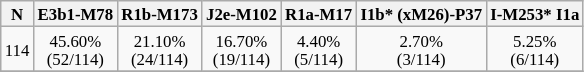<table class="wikitable sortable" style="text-align:center; font-size: 70%;">
<tr>
<th>N</th>
<th>E3b1-M78</th>
<th>R1b-M173</th>
<th>J2e-M102</th>
<th>R1a-M17</th>
<th>I1b* (xM26)-P37</th>
<th>I-M253* I1a</th>
</tr>
<tr>
<td>114</td>
<td>45.60%<br>(52/114)</td>
<td>21.10%<br>(24/114)</td>
<td>16.70%<br>(19/114)</td>
<td>4.40%<br>(5/114)</td>
<td>2.70%<br>(3/114)</td>
<td>5.25%<br>(6/114)</td>
</tr>
<tr>
</tr>
</table>
